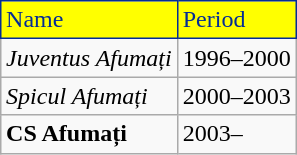<table class="wikitable" style="text-align: left" align="right">
<tr>
<td style="background:#FFFF00;color:#032c96;border:1px solid #032c96;">Name</td>
<td style="background:#FFFF00;color:#032c96;border:1px solid #032c96;">Period</td>
</tr>
<tr>
<td align=left><em>Juventus Afumați</em></td>
<td>1996–2000</td>
</tr>
<tr>
<td align=left><em>Spicul Afumați</em></td>
<td>2000–2003</td>
</tr>
<tr>
<td><strong>CS Afumați</strong></td>
<td>2003–</td>
</tr>
</table>
